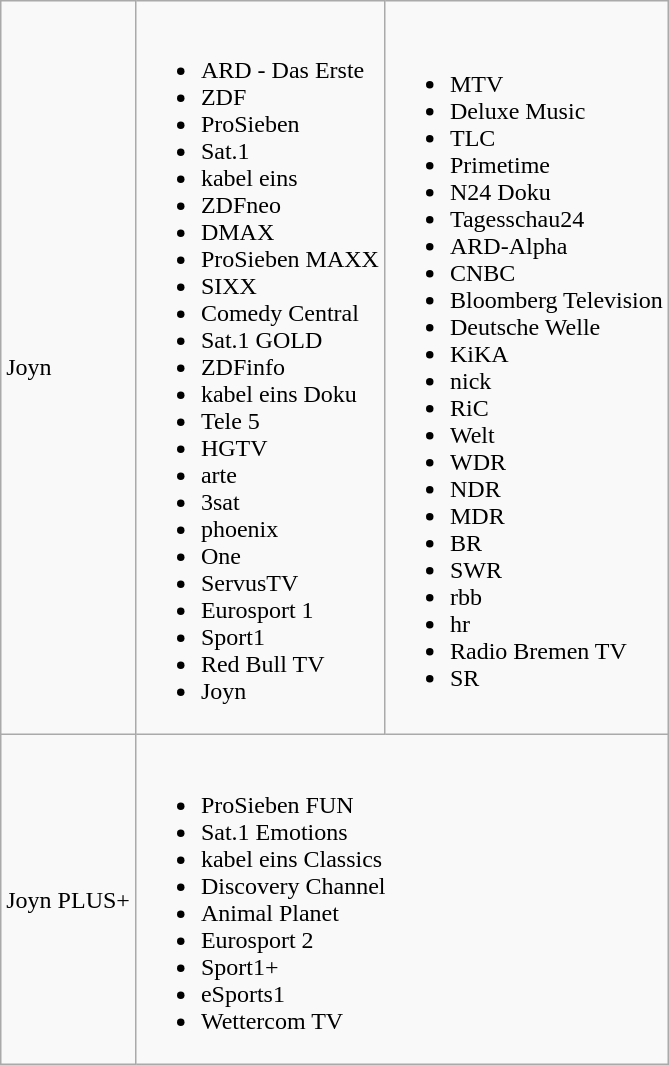<table class="wikitable">
<tr>
<td>Joyn</td>
<td><br><ul><li>ARD - Das Erste</li><li>ZDF</li><li>ProSieben</li><li>Sat.1</li><li>kabel eins</li><li>ZDFneo</li><li>DMAX</li><li>ProSieben MAXX</li><li>SIXX</li><li>Comedy Central</li><li>Sat.1 GOLD</li><li>ZDFinfo</li><li>kabel eins Doku</li><li>Tele 5</li><li>HGTV</li><li>arte</li><li>3sat</li><li>phoenix</li><li>One</li><li>ServusTV</li><li>Eurosport 1</li><li>Sport1</li><li>Red Bull TV</li><li>Joyn</li></ul></td>
<td><br><ul><li>MTV</li><li>Deluxe Music</li><li>TLC</li><li>Primetime</li><li>N24 Doku</li><li>Tagesschau24</li><li>ARD-Alpha</li><li>CNBC</li><li>Bloomberg Television</li><li>Deutsche Welle</li><li>KiKA</li><li>nick</li><li>RiC</li><li>Welt</li><li>WDR</li><li>NDR</li><li>MDR</li><li>BR</li><li>SWR</li><li>rbb</li><li>hr</li><li>Radio Bremen TV</li><li>SR</li></ul></td>
</tr>
<tr>
<td>Joyn PLUS+</td>
<td colspan="2"><br><ul><li>ProSieben FUN</li><li>Sat.1 Emotions</li><li>kabel eins Classics</li><li>Discovery Channel</li><li>Animal Planet</li><li>Eurosport 2</li><li>Sport1+</li><li>eSports1</li><li>Wettercom TV</li></ul></td>
</tr>
</table>
